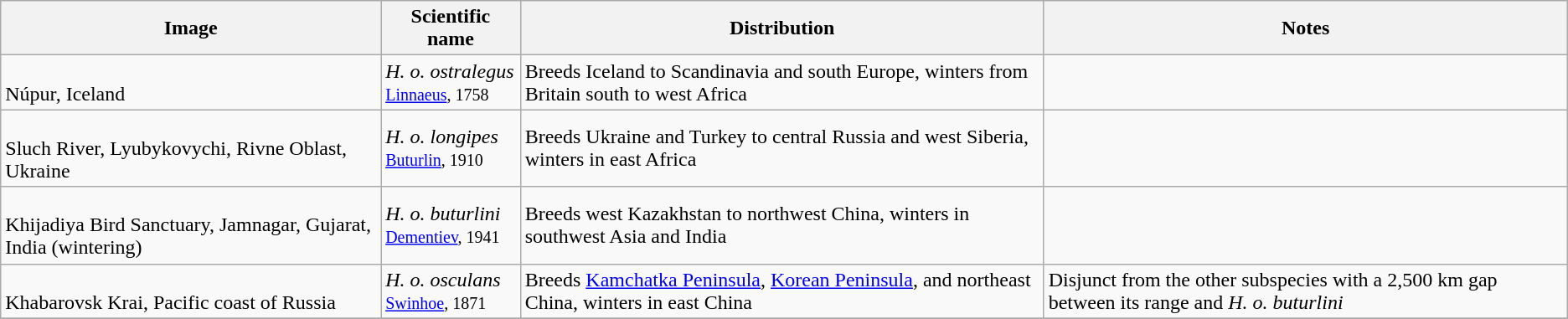<table class="wikitable">
<tr>
<th>Image</th>
<th>Scientific name</th>
<th>Distribution</th>
<th>Notes</th>
</tr>
<tr>
<td><br>Núpur, Iceland</td>
<td><em>H. o. ostralegus</em> <br><small><a href='#'>Linnaeus</a>, 1758</small></td>
<td>Breeds Iceland to Scandinavia and south Europe, winters from Britain south to west Africa</td>
<td></td>
</tr>
<tr>
<td><br>Sluch River, Lyubykovychi, Rivne Oblast, Ukraine</td>
<td><em>H. o. longipes</em> <br><small><a href='#'>Buturlin</a>, 1910</small></td>
<td>Breeds Ukraine and Turkey to central Russia and west Siberia, winters in east Africa</td>
<td></td>
</tr>
<tr>
<td><br>Khijadiya Bird Sanctuary, Jamnagar, Gujarat, India (wintering)</td>
<td><em>H. o. buturlini</em> <br><small><a href='#'>Dementiev</a>, 1941</small></td>
<td>Breeds west Kazakhstan to northwest China, winters in southwest Asia and India</td>
<td></td>
</tr>
<tr>
<td><br>Khabarovsk Krai, Pacific coast of Russia</td>
<td><em>H. o. osculans</em> <br><small><a href='#'>Swinhoe</a>, 1871</small></td>
<td>Breeds <a href='#'>Kamchatka Peninsula</a>, <a href='#'>Korean Peninsula</a>, and northeast China, winters in east China</td>
<td>Disjunct from the other subspecies with a 2,500 km gap between its range and <em>H. o. buturlini</em></td>
</tr>
<tr>
</tr>
</table>
